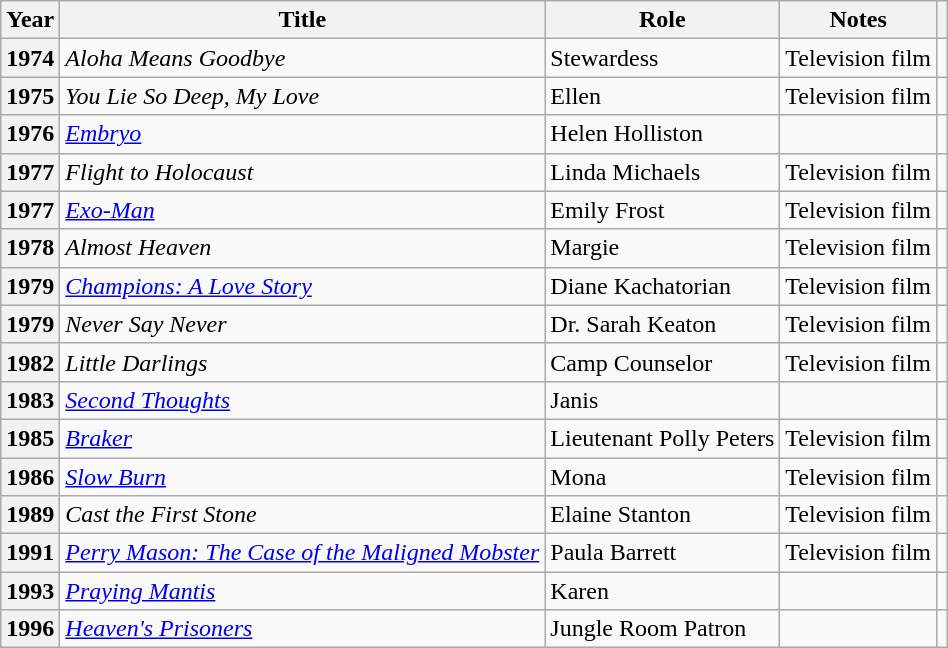<table class="wikitable plainrowheaders sortable" style="margin-right: 0;">
<tr>
<th scope="col">Year</th>
<th scope="col">Title</th>
<th scope="col">Role</th>
<th scope="col" class="unsortable">Notes</th>
<th scope="col" class="unsortable"></th>
</tr>
<tr>
<th scope="row">1974</th>
<td><em>Aloha Means Goodbye</em></td>
<td>Stewardess</td>
<td>Television film</td>
<td align=center></td>
</tr>
<tr>
<th scope="row">1975</th>
<td><em>You Lie So Deep, My Love</em></td>
<td>Ellen</td>
<td>Television film</td>
<td align=center></td>
</tr>
<tr>
<th scope="row">1976</th>
<td><em><a href='#'>Embryo</a></em></td>
<td>Helen Holliston</td>
<td></td>
<td align=center></td>
</tr>
<tr>
<th scope="row">1977</th>
<td><em> Flight to Holocaust </em></td>
<td>Linda Michaels</td>
<td>Television film</td>
<td align=center></td>
</tr>
<tr>
<th scope="row">1977</th>
<td><em><a href='#'>Exo-Man</a></em></td>
<td>Emily Frost</td>
<td>Television film</td>
<td align=center></td>
</tr>
<tr>
<th scope="row">1978</th>
<td><em>Almost Heaven</em></td>
<td>Margie</td>
<td>Television film</td>
<td align=center></td>
</tr>
<tr>
<th scope="row">1979</th>
<td><em><a href='#'>Champions: A Love Story</a></em></td>
<td>Diane Kachatorian</td>
<td>Television film</td>
<td align=center></td>
</tr>
<tr>
<th scope="row">1979</th>
<td><em>Never Say Never</em></td>
<td>Dr. Sarah Keaton</td>
<td>Television film</td>
<td align=center></td>
</tr>
<tr>
<th scope="row">1982</th>
<td><em>Little Darlings</em></td>
<td>Camp Counselor</td>
<td>Television film</td>
<td align=center></td>
</tr>
<tr>
<th scope="row">1983</th>
<td><em><a href='#'>Second Thoughts</a></em></td>
<td>Janis</td>
<td></td>
<td align=center></td>
</tr>
<tr>
<th scope="row">1985</th>
<td><em><a href='#'>Braker</a></em></td>
<td>Lieutenant Polly Peters</td>
<td>Television film</td>
<td align=center></td>
</tr>
<tr>
<th scope="row">1986</th>
<td><em><a href='#'>Slow Burn</a></em></td>
<td>Mona</td>
<td>Television film</td>
<td align=center></td>
</tr>
<tr>
<th scope="row">1989</th>
<td><em>Cast the First Stone</em></td>
<td>Elaine Stanton</td>
<td>Television film</td>
<td align=center></td>
</tr>
<tr>
<th scope="row">1991</th>
<td><em><a href='#'>Perry Mason: The Case of the Maligned Mobster</a></em></td>
<td>Paula Barrett</td>
<td>Television film</td>
<td align=center></td>
</tr>
<tr>
<th scope="row">1993</th>
<td><em><a href='#'>Praying Mantis</a></em></td>
<td>Karen</td>
<td></td>
<td align=center></td>
</tr>
<tr>
<th scope="row">1996</th>
<td><em><a href='#'>Heaven's Prisoners</a></em></td>
<td>Jungle Room Patron</td>
<td></td>
<td align=center></td>
</tr>
</table>
